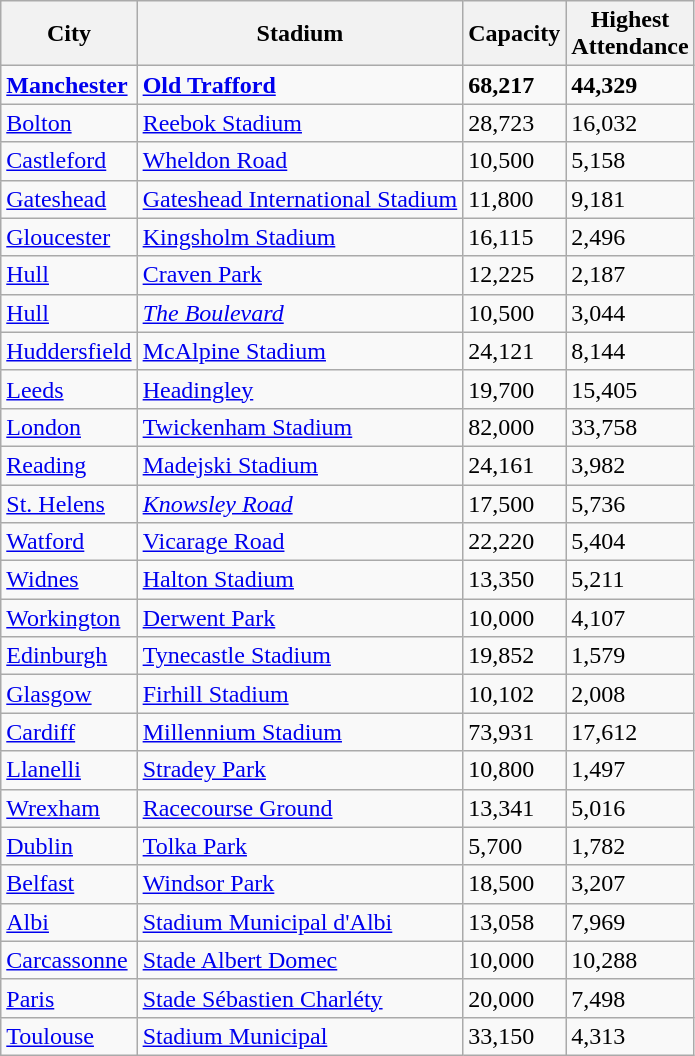<table class = "wikitable">
<tr>
<th>City</th>
<th>Stadium</th>
<th>Capacity</th>
<th>Highest<br>Attendance</th>
</tr>
<tr>
<td> <strong><a href='#'>Manchester</a></strong></td>
<td><strong><a href='#'>Old Trafford</a></strong></td>
<td><strong>68,217</strong></td>
<td><strong>44,329</strong></td>
</tr>
<tr>
<td> <a href='#'>Bolton</a></td>
<td><a href='#'>Reebok Stadium</a></td>
<td>28,723</td>
<td>16,032</td>
</tr>
<tr>
<td> <a href='#'>Castleford</a></td>
<td><a href='#'>Wheldon Road</a></td>
<td>10,500</td>
<td>5,158</td>
</tr>
<tr>
<td> <a href='#'>Gateshead</a></td>
<td><a href='#'>Gateshead International Stadium</a></td>
<td>11,800</td>
<td>9,181</td>
</tr>
<tr>
<td> <a href='#'>Gloucester</a></td>
<td><a href='#'>Kingsholm Stadium</a></td>
<td>16,115</td>
<td>2,496</td>
</tr>
<tr>
<td> <a href='#'>Hull</a></td>
<td><a href='#'>Craven Park</a></td>
<td>12,225</td>
<td>2,187</td>
</tr>
<tr>
<td> <a href='#'>Hull</a></td>
<td><em><a href='#'>The Boulevard</a></em></td>
<td>10,500</td>
<td>3,044</td>
</tr>
<tr>
<td> <a href='#'>Huddersfield</a></td>
<td><a href='#'>McAlpine Stadium</a></td>
<td>24,121</td>
<td>8,144</td>
</tr>
<tr>
<td> <a href='#'>Leeds</a></td>
<td><a href='#'>Headingley</a></td>
<td>19,700</td>
<td>15,405</td>
</tr>
<tr>
<td> <a href='#'>London</a></td>
<td><a href='#'>Twickenham Stadium</a></td>
<td>82,000</td>
<td>33,758</td>
</tr>
<tr>
<td> <a href='#'>Reading</a></td>
<td><a href='#'>Madejski Stadium</a></td>
<td>24,161</td>
<td>3,982</td>
</tr>
<tr>
<td> <a href='#'>St. Helens</a></td>
<td><em><a href='#'>Knowsley Road</a></em></td>
<td>17,500</td>
<td>5,736</td>
</tr>
<tr>
<td> <a href='#'>Watford</a></td>
<td><a href='#'>Vicarage Road</a></td>
<td>22,220</td>
<td>5,404</td>
</tr>
<tr>
<td> <a href='#'>Widnes</a></td>
<td><a href='#'>Halton Stadium</a></td>
<td>13,350</td>
<td>5,211</td>
</tr>
<tr>
<td> <a href='#'>Workington</a></td>
<td><a href='#'>Derwent Park</a></td>
<td>10,000</td>
<td>4,107</td>
</tr>
<tr>
<td> <a href='#'>Edinburgh</a></td>
<td><a href='#'>Tynecastle Stadium</a></td>
<td>19,852</td>
<td>1,579</td>
</tr>
<tr>
<td> <a href='#'>Glasgow</a></td>
<td><a href='#'>Firhill Stadium</a></td>
<td>10,102</td>
<td>2,008</td>
</tr>
<tr>
<td> <a href='#'>Cardiff</a></td>
<td><a href='#'>Millennium Stadium</a></td>
<td>73,931</td>
<td>17,612</td>
</tr>
<tr>
<td> <a href='#'>Llanelli</a></td>
<td><a href='#'>Stradey Park</a></td>
<td>10,800</td>
<td>1,497</td>
</tr>
<tr>
<td> <a href='#'>Wrexham</a></td>
<td><a href='#'>Racecourse Ground</a></td>
<td>13,341</td>
<td>5,016</td>
</tr>
<tr>
<td> <a href='#'>Dublin</a></td>
<td><a href='#'>Tolka Park</a></td>
<td>5,700</td>
<td>1,782</td>
</tr>
<tr>
<td> <a href='#'>Belfast</a></td>
<td><a href='#'>Windsor Park</a></td>
<td>18,500</td>
<td>3,207</td>
</tr>
<tr>
<td> <a href='#'>Albi</a></td>
<td><a href='#'>Stadium Municipal d'Albi</a></td>
<td>13,058</td>
<td>7,969</td>
</tr>
<tr>
<td> <a href='#'>Carcassonne</a></td>
<td><a href='#'>Stade Albert Domec</a></td>
<td>10,000</td>
<td>10,288</td>
</tr>
<tr>
<td> <a href='#'>Paris</a></td>
<td><a href='#'>Stade Sébastien Charléty</a></td>
<td>20,000</td>
<td>7,498</td>
</tr>
<tr>
<td> <a href='#'>Toulouse</a></td>
<td><a href='#'>Stadium Municipal</a></td>
<td>33,150</td>
<td>4,313</td>
</tr>
</table>
